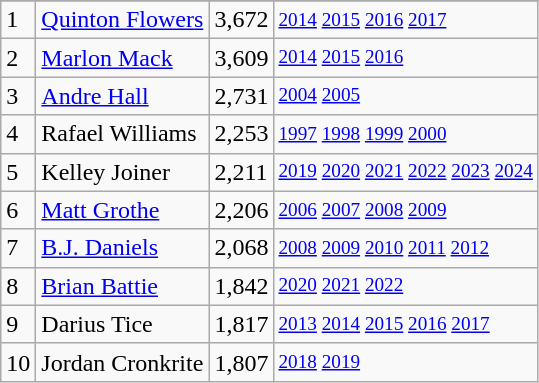<table class="wikitable">
<tr>
</tr>
<tr>
<td>1</td>
<td><a href='#'>Quinton Flowers</a></td>
<td>3,672</td>
<td style="font-size:80%;"><a href='#'>2014</a> <a href='#'>2015</a> <a href='#'>2016</a> <a href='#'>2017</a></td>
</tr>
<tr>
<td>2</td>
<td><a href='#'>Marlon Mack</a></td>
<td>3,609</td>
<td style="font-size:80%;"><a href='#'>2014</a> <a href='#'>2015</a> <a href='#'>2016</a></td>
</tr>
<tr>
<td>3</td>
<td><a href='#'>Andre Hall</a></td>
<td>2,731</td>
<td style="font-size:80%;"><a href='#'>2004</a> <a href='#'>2005</a></td>
</tr>
<tr>
<td>4</td>
<td>Rafael Williams</td>
<td>2,253</td>
<td style="font-size:80%;"><a href='#'>1997</a> <a href='#'>1998</a> <a href='#'>1999</a> <a href='#'>2000</a></td>
</tr>
<tr>
<td>5</td>
<td>Kelley Joiner</td>
<td>2,211</td>
<td style="font-size:80%;"><a href='#'>2019</a> <a href='#'>2020</a> <a href='#'>2021</a> <a href='#'>2022</a> <a href='#'>2023</a> <a href='#'>2024</a></td>
</tr>
<tr>
<td>6</td>
<td><a href='#'>Matt Grothe</a></td>
<td>2,206</td>
<td style="font-size:80%;"><a href='#'>2006</a> <a href='#'>2007</a> <a href='#'>2008</a> <a href='#'>2009</a></td>
</tr>
<tr>
<td>7</td>
<td><a href='#'>B.J. Daniels</a></td>
<td>2,068</td>
<td style="font-size:80%;"><a href='#'>2008</a> <a href='#'>2009</a> <a href='#'>2010</a> <a href='#'>2011</a> <a href='#'>2012</a></td>
</tr>
<tr>
<td>8</td>
<td><a href='#'>Brian Battie</a></td>
<td>1,842</td>
<td style="font-size:80%;"><a href='#'>2020</a> <a href='#'>2021</a> <a href='#'>2022</a></td>
</tr>
<tr>
<td>9</td>
<td>Darius Tice</td>
<td>1,817</td>
<td style="font-size:80%;"><a href='#'>2013</a> <a href='#'>2014</a> <a href='#'>2015</a> <a href='#'>2016</a> <a href='#'>2017</a></td>
</tr>
<tr>
<td>10</td>
<td>Jordan Cronkrite</td>
<td>1,807</td>
<td style="font-size:80%;"><a href='#'>2018</a> <a href='#'>2019</a></td>
</tr>
</table>
